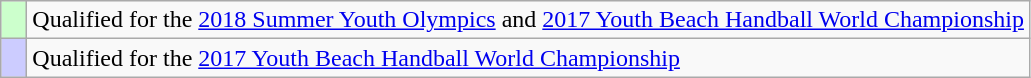<table class="wikitable" style="text-align: left;">
<tr>
<td width=10px bgcolor=#ccffcc></td>
<td>Qualified for the <a href='#'>2018 Summer Youth Olympics</a> and <a href='#'>2017 Youth Beach Handball World Championship</a></td>
</tr>
<tr>
<td width=10px bgcolor=#ccccff></td>
<td>Qualified for the <a href='#'>2017 Youth Beach Handball World Championship</a></td>
</tr>
</table>
